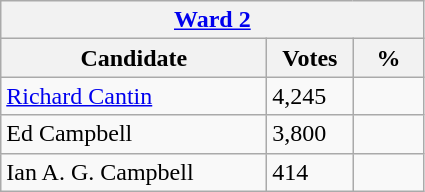<table class="wikitable">
<tr>
<th colspan="3"><a href='#'>Ward 2</a></th>
</tr>
<tr>
<th style="width: 170px">Candidate</th>
<th style="width: 50px">Votes</th>
<th style="width: 40px">%</th>
</tr>
<tr>
<td><a href='#'>Richard Cantin</a></td>
<td>4,245</td>
<td></td>
</tr>
<tr>
<td>Ed Campbell</td>
<td>3,800</td>
<td></td>
</tr>
<tr>
<td>Ian A. G. Campbell</td>
<td>414</td>
<td></td>
</tr>
</table>
